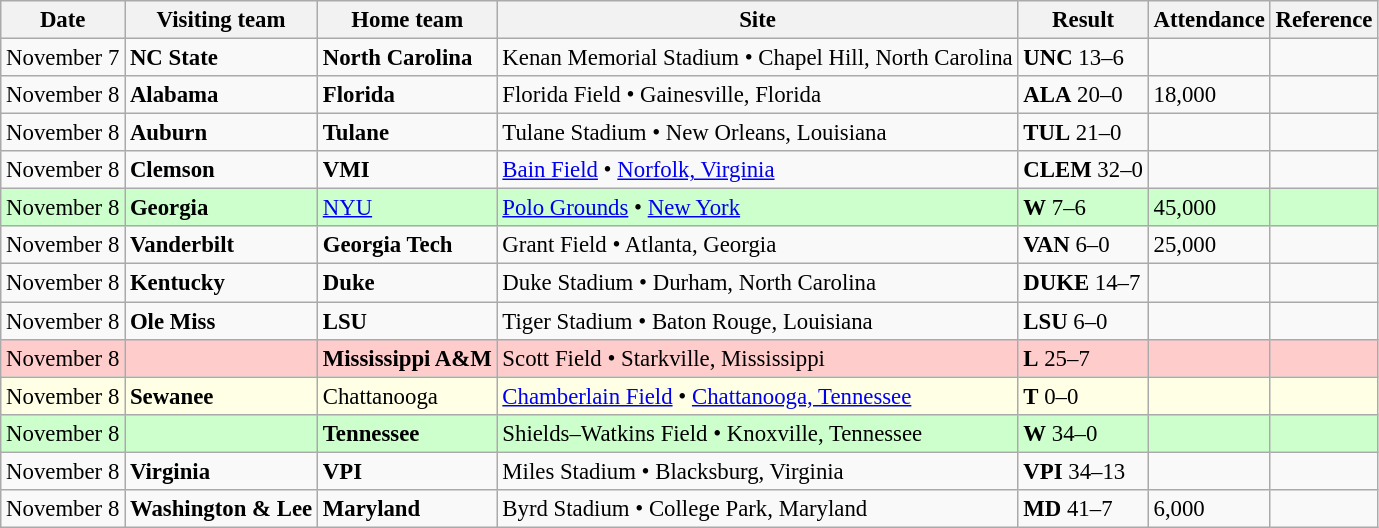<table class="wikitable" style="font-size:95%;">
<tr>
<th>Date</th>
<th>Visiting team</th>
<th>Home team</th>
<th>Site</th>
<th>Result</th>
<th>Attendance</th>
<th class="unsortable">Reference</th>
</tr>
<tr bgcolor=>
<td>November 7</td>
<td><strong>NC State</strong></td>
<td><strong>North Carolina</strong></td>
<td>Kenan Memorial Stadium • Chapel Hill, North Carolina</td>
<td><strong>UNC</strong> 13–6</td>
<td></td>
<td></td>
</tr>
<tr bgcolor=>
<td>November 8</td>
<td><strong>Alabama</strong></td>
<td><strong>Florida</strong></td>
<td>Florida Field • Gainesville, Florida</td>
<td><strong>ALA</strong> 20–0</td>
<td>18,000</td>
<td></td>
</tr>
<tr bgcolor=>
<td>November 8</td>
<td><strong>Auburn</strong></td>
<td><strong>Tulane</strong></td>
<td>Tulane Stadium • New Orleans, Louisiana</td>
<td><strong>TUL</strong> 21–0</td>
<td></td>
<td></td>
</tr>
<tr bgcolor=>
<td>November 8</td>
<td><strong>Clemson</strong></td>
<td><strong>VMI</strong></td>
<td><a href='#'>Bain Field</a> • <a href='#'>Norfolk, Virginia</a></td>
<td><strong>CLEM</strong> 32–0</td>
<td></td>
<td></td>
</tr>
<tr bgcolor=ccffcc>
<td>November 8</td>
<td><strong>Georgia</strong></td>
<td><a href='#'>NYU</a></td>
<td><a href='#'>Polo Grounds</a> • <a href='#'>New York</a></td>
<td><strong>W</strong> 7–6</td>
<td>45,000</td>
<td></td>
</tr>
<tr bgcolor=>
<td>November 8</td>
<td><strong>Vanderbilt</strong></td>
<td><strong>Georgia Tech</strong></td>
<td>Grant Field • Atlanta, Georgia</td>
<td><strong>VAN</strong> 6–0</td>
<td>25,000</td>
<td></td>
</tr>
<tr bgcolor=>
<td>November 8</td>
<td><strong>Kentucky</strong></td>
<td><strong>Duke</strong></td>
<td>Duke Stadium • Durham, North Carolina</td>
<td><strong>DUKE</strong> 14–7</td>
<td></td>
<td></td>
</tr>
<tr bgcolor=>
<td>November 8</td>
<td><strong>Ole Miss</strong></td>
<td><strong>LSU</strong></td>
<td>Tiger Stadium • Baton Rouge, Louisiana</td>
<td><strong>LSU</strong> 6–0</td>
<td></td>
<td></td>
</tr>
<tr bgcolor=ffcccc>
<td>November 8</td>
<td></td>
<td><strong>Mississippi A&M</strong></td>
<td>Scott Field • Starkville, Mississippi</td>
<td><strong>L</strong> 25–7</td>
<td></td>
<td></td>
</tr>
<tr bgcolor=ffffe6>
<td>November 8</td>
<td><strong>Sewanee</strong></td>
<td>Chattanooga</td>
<td><a href='#'>Chamberlain Field</a> • <a href='#'>Chattanooga, Tennessee</a></td>
<td><strong>T</strong> 0–0</td>
<td></td>
<td></td>
</tr>
<tr bgcolor=ccffcc>
<td>November 8</td>
<td></td>
<td><strong>Tennessee</strong></td>
<td>Shields–Watkins Field • Knoxville, Tennessee</td>
<td><strong>W</strong> 34–0</td>
<td></td>
<td></td>
</tr>
<tr bgcolor=>
<td>November 8</td>
<td><strong>Virginia</strong></td>
<td><strong>VPI</strong></td>
<td>Miles Stadium • Blacksburg, Virginia</td>
<td><strong>VPI</strong> 34–13</td>
<td></td>
<td></td>
</tr>
<tr bgcolor=>
<td>November 8</td>
<td><strong>Washington & Lee</strong></td>
<td><strong>Maryland</strong></td>
<td>Byrd Stadium • College Park, Maryland</td>
<td><strong>MD</strong> 41–7</td>
<td>6,000</td>
<td></td>
</tr>
</table>
